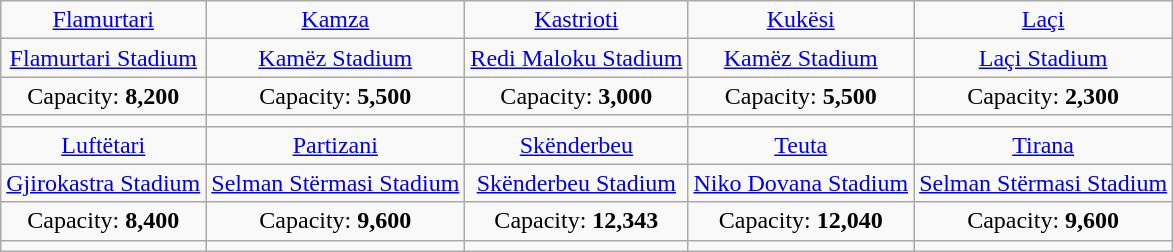<table class="wikitable" style="text-align:center">
<tr>
<td><a href='#'>Flamurtari</a></td>
<td><a href='#'>Kamza</a></td>
<td><a href='#'>Kastrioti</a></td>
<td><a href='#'>Kukësi</a></td>
<td><a href='#'>Laçi</a></td>
</tr>
<tr>
<td><a href='#'>Flamurtari Stadium</a></td>
<td><a href='#'>Kamëz Stadium</a></td>
<td><a href='#'>Redi Maloku Stadium</a></td>
<td><a href='#'>Kamëz Stadium</a></td>
<td><a href='#'>Laçi Stadium</a></td>
</tr>
<tr>
<td>Capacity: <strong>8,200</strong></td>
<td>Capacity: <strong>5,500</strong></td>
<td>Capacity: <strong>3,000</strong></td>
<td>Capacity: <strong>5,500</strong></td>
<td>Capacity: <strong>2,300</strong></td>
</tr>
<tr>
<td></td>
<td></td>
<td></td>
<td></td>
<td></td>
</tr>
<tr>
<td><a href='#'>Luftëtari</a></td>
<td><a href='#'>Partizani</a></td>
<td><a href='#'>Skënderbeu</a></td>
<td><a href='#'>Teuta</a></td>
<td><a href='#'>Tirana</a></td>
</tr>
<tr>
<td><a href='#'>Gjirokastra Stadium</a></td>
<td><a href='#'>Selman Stërmasi Stadium</a></td>
<td><a href='#'>Skënderbeu Stadium</a></td>
<td><a href='#'>Niko Dovana Stadium</a></td>
<td><a href='#'>Selman Stërmasi Stadium</a></td>
</tr>
<tr>
<td>Capacity: <strong>8,400</strong></td>
<td>Capacity: <strong>9,600</strong></td>
<td>Capacity: <strong>12,343</strong></td>
<td>Capacity: <strong>12,040</strong></td>
<td>Capacity: <strong>9,600</strong></td>
</tr>
<tr>
<td></td>
<td></td>
<td></td>
<td></td>
<td></td>
</tr>
</table>
